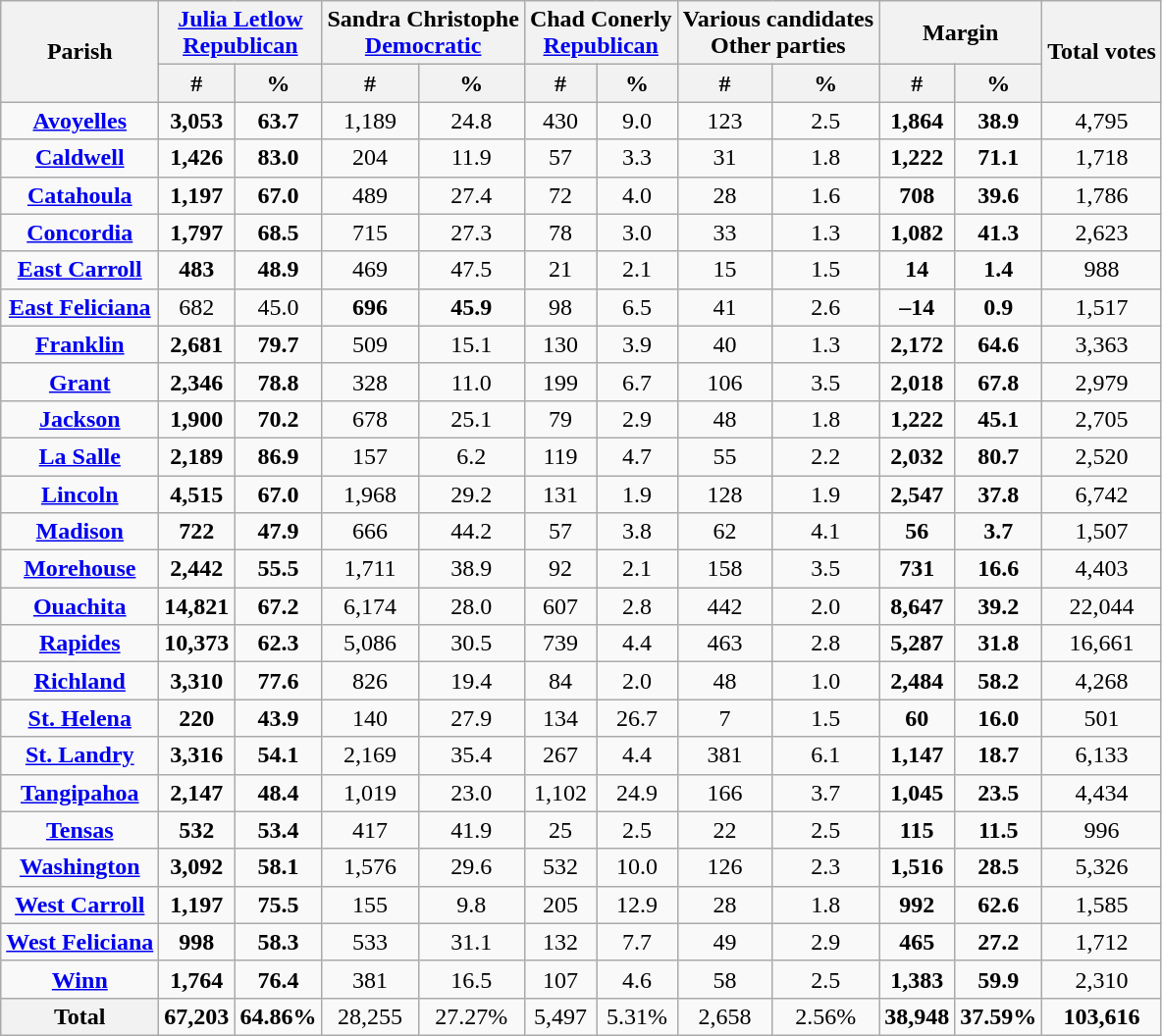<table class="wikitable sortable">
<tr>
<th rowspan="2">Parish</th>
<th colspan="2"><a href='#'>Julia Letlow</a><br><a href='#'>Republican</a></th>
<th colspan="2">Sandra Christophe<br><a href='#'>Democratic</a></th>
<th colspan="2">Chad Conerly<br><a href='#'>Republican</a></th>
<th colspan="2">Various candidates<br>Other parties</th>
<th colspan="2">Margin</th>
<th rowspan="2">Total votes</th>
</tr>
<tr>
<th data-sort-type="number" style="text-align:center;">#</th>
<th data-sort-type="number" style="text-align:center;">%</th>
<th data-sort-type="number" style="text-align:center;">#</th>
<th data-sort-type="number" style="text-align:center;">%</th>
<th data-sort-type="number" style="text-align:center;">#</th>
<th data-sort-type="number" style="text-align:center;">%</th>
<th data-sort-type="number" style="text-align:center;">#</th>
<th data-sort-type="number" style="text-align:center;">%</th>
<th data-sort-type="number" style="text-align:center;">#</th>
<th data-sort-type="number" style="text-align:center;">%</th>
</tr>
<tr style="text-align:center;">
<td><strong><a href='#'>Avoyelles</a></strong></td>
<td><strong>3,053</strong></td>
<td><strong>63.7</strong></td>
<td>1,189</td>
<td>24.8</td>
<td>430</td>
<td>9.0</td>
<td>123</td>
<td>2.5</td>
<td><strong>1,864</strong></td>
<td><strong>38.9</strong></td>
<td>4,795</td>
</tr>
<tr style="text-align:center;">
<td><strong><a href='#'>Caldwell</a></strong></td>
<td><strong>1,426</strong></td>
<td><strong>83.0</strong></td>
<td>204</td>
<td>11.9</td>
<td>57</td>
<td>3.3</td>
<td>31</td>
<td>1.8</td>
<td><strong>1,222</strong></td>
<td><strong>71.1</strong></td>
<td>1,718</td>
</tr>
<tr style="text-align:center;">
<td><strong><a href='#'>Catahoula</a></strong></td>
<td><strong>1,197</strong></td>
<td><strong>67.0</strong></td>
<td>489</td>
<td>27.4</td>
<td>72</td>
<td>4.0</td>
<td>28</td>
<td>1.6</td>
<td><strong>708</strong></td>
<td><strong>39.6</strong></td>
<td>1,786</td>
</tr>
<tr style="text-align:center;">
<td><strong><a href='#'>Concordia</a></strong></td>
<td><strong>1,797</strong></td>
<td><strong>68.5</strong></td>
<td>715</td>
<td>27.3</td>
<td>78</td>
<td>3.0</td>
<td>33</td>
<td>1.3</td>
<td><strong>1,082</strong></td>
<td><strong>41.3</strong></td>
<td>2,623</td>
</tr>
<tr style="text-align:center;">
<td><strong><a href='#'>East Carroll</a></strong></td>
<td><strong>483</strong></td>
<td><strong>48.9</strong></td>
<td>469</td>
<td>47.5</td>
<td>21</td>
<td>2.1</td>
<td>15</td>
<td>1.5</td>
<td><strong>14</strong></td>
<td><strong>1.4</strong></td>
<td>988</td>
</tr>
<tr style="text-align:center;">
<td><strong><a href='#'>East Feliciana</a></strong></td>
<td>682</td>
<td>45.0</td>
<td><strong>696</strong></td>
<td><strong>45.9</strong></td>
<td>98</td>
<td>6.5</td>
<td>41</td>
<td>2.6</td>
<td><strong>–14</strong></td>
<td><strong>0.9</strong></td>
<td>1,517</td>
</tr>
<tr style="text-align:center;">
<td><strong><a href='#'>Franklin</a></strong></td>
<td><strong>2,681</strong></td>
<td><strong>79.7</strong></td>
<td>509</td>
<td>15.1</td>
<td>130</td>
<td>3.9</td>
<td>40</td>
<td>1.3</td>
<td><strong>2,172</strong></td>
<td><strong>64.6</strong></td>
<td>3,363</td>
</tr>
<tr style="text-align:center;">
<td><strong><a href='#'>Grant</a></strong></td>
<td><strong>2,346</strong></td>
<td><strong>78.8</strong></td>
<td>328</td>
<td>11.0</td>
<td>199</td>
<td>6.7</td>
<td>106</td>
<td>3.5</td>
<td><strong>2,018</strong></td>
<td><strong>67.8</strong></td>
<td>2,979</td>
</tr>
<tr style="text-align:center;">
<td><strong><a href='#'>Jackson</a></strong></td>
<td><strong>1,900</strong></td>
<td><strong>70.2</strong></td>
<td>678</td>
<td>25.1</td>
<td>79</td>
<td>2.9</td>
<td>48</td>
<td>1.8</td>
<td><strong>1,222</strong></td>
<td><strong>45.1</strong></td>
<td>2,705</td>
</tr>
<tr style="text-align:center;">
<td><strong><a href='#'>La Salle</a></strong></td>
<td><strong>2,189</strong></td>
<td><strong>86.9</strong></td>
<td>157</td>
<td>6.2</td>
<td>119</td>
<td>4.7</td>
<td>55</td>
<td>2.2</td>
<td><strong>2,032</strong></td>
<td><strong>80.7</strong></td>
<td>2,520</td>
</tr>
<tr style="text-align:center;">
<td><strong><a href='#'>Lincoln</a></strong></td>
<td><strong>4,515</strong></td>
<td><strong>67.0</strong></td>
<td>1,968</td>
<td>29.2</td>
<td>131</td>
<td>1.9</td>
<td>128</td>
<td>1.9</td>
<td><strong>2,547</strong></td>
<td><strong>37.8</strong></td>
<td>6,742</td>
</tr>
<tr style="text-align:center;">
<td><strong><a href='#'>Madison</a></strong></td>
<td><strong>722</strong></td>
<td><strong>47.9</strong></td>
<td>666</td>
<td>44.2</td>
<td>57</td>
<td>3.8</td>
<td>62</td>
<td>4.1</td>
<td><strong>56</strong></td>
<td><strong>3.7</strong></td>
<td>1,507</td>
</tr>
<tr style="text-align:center;">
<td><strong><a href='#'>Morehouse</a></strong></td>
<td><strong>2,442</strong></td>
<td><strong>55.5</strong></td>
<td>1,711</td>
<td>38.9</td>
<td>92</td>
<td>2.1</td>
<td>158</td>
<td>3.5</td>
<td><strong>731</strong></td>
<td><strong>16.6</strong></td>
<td>4,403</td>
</tr>
<tr style="text-align:center;">
<td><strong><a href='#'>Ouachita</a></strong></td>
<td><strong>14,821</strong></td>
<td><strong>67.2</strong></td>
<td>6,174</td>
<td>28.0</td>
<td>607</td>
<td>2.8</td>
<td>442</td>
<td>2.0</td>
<td><strong>8,647</strong></td>
<td><strong>39.2</strong></td>
<td>22,044</td>
</tr>
<tr style="text-align:center;">
<td><strong><a href='#'>Rapides</a></strong></td>
<td><strong>10,373</strong></td>
<td><strong>62.3</strong></td>
<td>5,086</td>
<td>30.5</td>
<td>739</td>
<td>4.4</td>
<td>463</td>
<td>2.8</td>
<td><strong>5,287</strong></td>
<td><strong>31.8</strong></td>
<td>16,661</td>
</tr>
<tr style="text-align:center;">
<td><strong><a href='#'>Richland</a></strong></td>
<td><strong>3,310</strong></td>
<td><strong>77.6</strong></td>
<td>826</td>
<td>19.4</td>
<td>84</td>
<td>2.0</td>
<td>48</td>
<td>1.0</td>
<td><strong>2,484</strong></td>
<td><strong>58.2</strong></td>
<td>4,268</td>
</tr>
<tr style="text-align:center;">
<td><strong><a href='#'>St. Helena</a></strong></td>
<td><strong>220</strong></td>
<td><strong>43.9</strong></td>
<td>140</td>
<td>27.9</td>
<td>134</td>
<td>26.7</td>
<td>7</td>
<td>1.5</td>
<td><strong>60</strong></td>
<td><strong>16.0</strong></td>
<td>501</td>
</tr>
<tr style="text-align:center;">
<td><strong><a href='#'>St. Landry</a></strong></td>
<td><strong>3,316</strong></td>
<td><strong>54.1</strong></td>
<td>2,169</td>
<td>35.4</td>
<td>267</td>
<td>4.4</td>
<td>381</td>
<td>6.1</td>
<td><strong>1,147</strong></td>
<td><strong>18.7</strong></td>
<td>6,133</td>
</tr>
<tr style="text-align:center;">
<td><strong><a href='#'>Tangipahoa</a></strong></td>
<td><strong>2,147</strong></td>
<td><strong>48.4</strong></td>
<td>1,019</td>
<td>23.0</td>
<td>1,102</td>
<td>24.9</td>
<td>166</td>
<td>3.7</td>
<td><strong>1,045</strong></td>
<td><strong>23.5</strong></td>
<td>4,434</td>
</tr>
<tr style="text-align:center;">
<td><strong><a href='#'>Tensas</a></strong></td>
<td><strong>532</strong></td>
<td><strong>53.4</strong></td>
<td>417</td>
<td>41.9</td>
<td>25</td>
<td>2.5</td>
<td>22</td>
<td>2.5</td>
<td><strong>115</strong></td>
<td><strong>11.5</strong></td>
<td>996</td>
</tr>
<tr style="text-align:center;">
<td><strong><a href='#'>Washington</a></strong></td>
<td><strong>3,092</strong></td>
<td><strong>58.1</strong></td>
<td>1,576</td>
<td>29.6</td>
<td>532</td>
<td>10.0</td>
<td>126</td>
<td>2.3</td>
<td><strong>1,516</strong></td>
<td><strong>28.5</strong></td>
<td>5,326</td>
</tr>
<tr style="text-align:center;">
<td><strong><a href='#'>West Carroll</a></strong></td>
<td><strong>1,197</strong></td>
<td><strong>75.5</strong></td>
<td>155</td>
<td>9.8</td>
<td>205</td>
<td>12.9</td>
<td>28</td>
<td>1.8</td>
<td><strong>992</strong></td>
<td><strong>62.6</strong></td>
<td>1,585</td>
</tr>
<tr style="text-align:center;">
<td><strong><a href='#'>West Feliciana</a></strong></td>
<td><strong>998</strong></td>
<td><strong>58.3</strong></td>
<td>533</td>
<td>31.1</td>
<td>132</td>
<td>7.7</td>
<td>49</td>
<td>2.9</td>
<td><strong>465</strong></td>
<td><strong>27.2</strong></td>
<td>1,712</td>
</tr>
<tr style="text-align:center;">
<td><strong><a href='#'>Winn</a></strong></td>
<td><strong>1,764</strong></td>
<td><strong>76.4</strong></td>
<td>381</td>
<td>16.5</td>
<td>107</td>
<td>4.6</td>
<td>58</td>
<td>2.5</td>
<td><strong>1,383</strong></td>
<td><strong>59.9</strong></td>
<td>2,310</td>
</tr>
<tr style="text-align:center;">
<th>Total</th>
<td><strong>67,203</strong></td>
<td><strong>64.86%</strong></td>
<td>28,255</td>
<td>27.27%</td>
<td>5,497</td>
<td>5.31%</td>
<td>2,658</td>
<td>2.56%</td>
<td><strong>38,948</strong></td>
<td><strong>37.59%</strong></td>
<td><strong>103,616</strong></td>
</tr>
</table>
